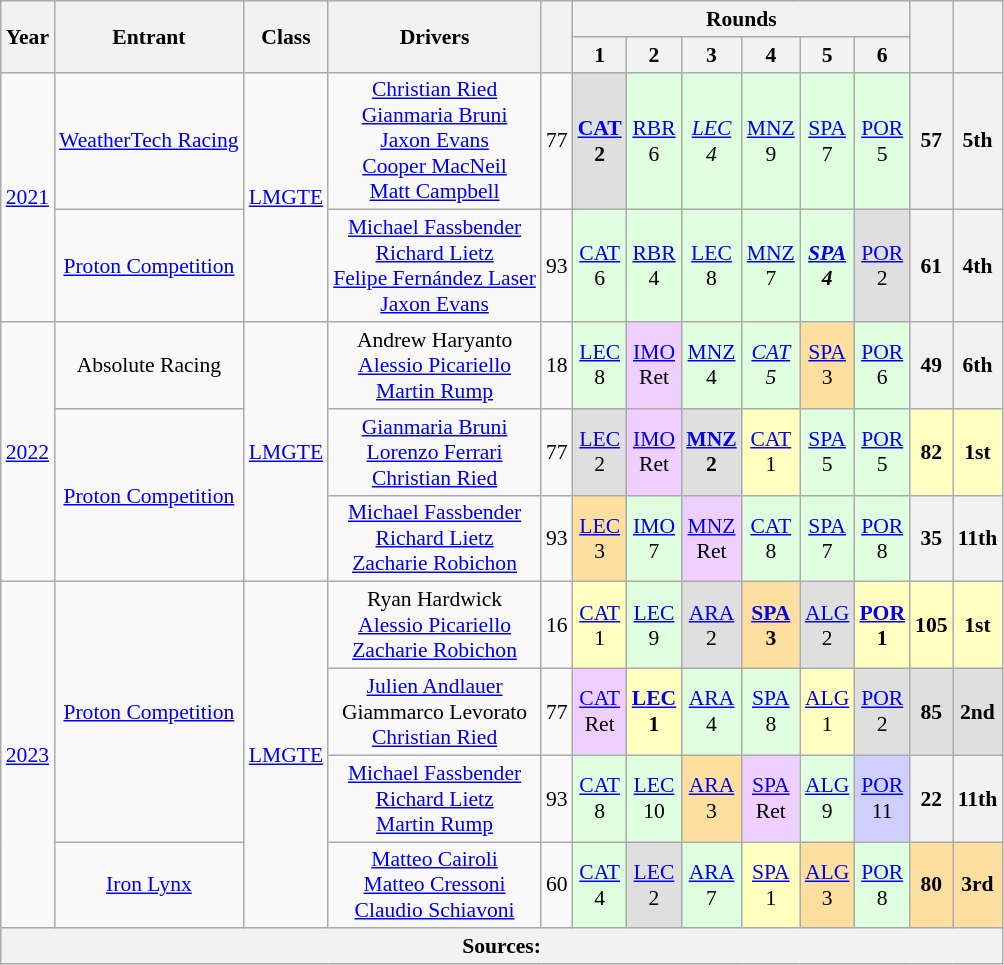<table class="wikitable" style="text-align:center; font-size:90%">
<tr>
<th rowspan="2">Year</th>
<th rowspan="2">Entrant</th>
<th rowspan="2">Class</th>
<th rowspan="2">Drivers</th>
<th rowspan="2"></th>
<th colspan="6">Rounds</th>
<th rowspan="2" scope="col"></th>
<th rowspan="2" scope="col"></th>
</tr>
<tr>
<th scope="col">1</th>
<th scope="col">2</th>
<th scope="col">3</th>
<th scope="col">4</th>
<th scope="col">5</th>
<th scope="col">6</th>
</tr>
<tr>
<td rowspan="2"><a href='#'>2021</a></td>
<td> <a href='#'>WeatherTech Racing</a></td>
<td rowspan="2"><a href='#'>LMGTE</a></td>
<td> <a href='#'>Christian Ried</a><br> <a href='#'>Gianmaria Bruni</a><br> <a href='#'>Jaxon Evans</a><br> <a href='#'>Cooper MacNeil</a><br> <a href='#'>Matt Campbell</a></td>
<td>77</td>
<td style="background:#dfdfdf;"><strong><a href='#'>CAT</a></strong><br><strong>2</strong></td>
<td style="background:#dfffdf;"><a href='#'>RBR</a><br>6</td>
<td style="background:#dfffdf;"><em><a href='#'>LEC</a></em><br><em>4</em></td>
<td style="background:#dfffdf;"><a href='#'>MNZ</a><br>9</td>
<td style="background:#dfffdf;"><a href='#'>SPA</a><br>7</td>
<td style="background:#dfffdf;"><a href='#'>POR</a><br>5</td>
<th>57</th>
<th>5th</th>
</tr>
<tr>
<td> <a href='#'>Proton Competition</a></td>
<td> <a href='#'>Michael Fassbender</a><br> <a href='#'>Richard Lietz</a><br> <a href='#'>Felipe Fernández Laser</a><br> <a href='#'>Jaxon Evans</a></td>
<td>93</td>
<td style="background:#dfffdf;"><a href='#'>CAT</a><br>6</td>
<td style="background:#dfffdf;"><a href='#'>RBR</a><br>4</td>
<td style="background:#dfffdf;"><a href='#'>LEC</a><br>8</td>
<td style="background:#dfffdf;"><a href='#'>MNZ</a><br>7</td>
<td style="background:#dfffdf;"><strong><em><a href='#'>SPA</a></em></strong><br><strong><em>4</em></strong></td>
<td style="background:#dfdfdf;"><a href='#'>POR</a><br>2</td>
<th>61</th>
<th>4th</th>
</tr>
<tr>
<td rowspan="3"><a href='#'>2022</a></td>
<td> Absolute Racing</td>
<td rowspan="3"><a href='#'>LMGTE</a></td>
<td> Andrew Haryanto<br> <a href='#'>Alessio Picariello</a><br> <a href='#'>Martin Rump</a></td>
<td>18</td>
<td style="background:#dfffdf;"><a href='#'>LEC</a><br>8</td>
<td style="background:#efcfff;"><a href='#'>IMO</a><br>Ret</td>
<td style="background:#dfffdf;"><a href='#'>MNZ</a><br>4</td>
<td style="background:#dfffdf;"><em><a href='#'>CAT</a></em><br><em>5</em></td>
<td style="background:#ffdf9f;"><a href='#'>SPA</a><br>3</td>
<td style="background:#dfffdf;"><a href='#'>POR</a><br>6</td>
<th>49</th>
<th>6th</th>
</tr>
<tr>
<td rowspan="2"> <a href='#'>Proton Competition</a></td>
<td> <a href='#'>Gianmaria Bruni</a><br> <a href='#'>Lorenzo Ferrari</a><br> <a href='#'>Christian Ried</a></td>
<td>77</td>
<td style="background:#dfdfdf;"><a href='#'>LEC</a><br>2</td>
<td style="background:#efcfff;"><a href='#'>IMO</a><br>Ret</td>
<td style="background:#dfdfdf;"><strong><a href='#'>MNZ</a></strong><br><strong>2</strong></td>
<td style="background:#ffffbf;"><a href='#'>CAT</a><br>1</td>
<td style="background:#dfffdf;"><a href='#'>SPA</a><br>5</td>
<td style="background:#dfffdf;"><a href='#'>POR</a><br>5</td>
<th style="background:#FFFFBF;">82</th>
<th style="background:#FFFFBF;">1st</th>
</tr>
<tr>
<td> <a href='#'>Michael Fassbender</a><br> <a href='#'>Richard Lietz</a><br> <a href='#'>Zacharie Robichon</a></td>
<td>93</td>
<td style="background:#ffdf9f;"><a href='#'>LEC</a><br>3</td>
<td style="background:#dfffdf;"><a href='#'>IMO</a><br>7</td>
<td style="background:#efcfff;"><a href='#'>MNZ</a><br>Ret</td>
<td style="background:#dfffdf;"><a href='#'>CAT</a><br>8</td>
<td style="background:#dfffdf;"><a href='#'>SPA</a><br>7</td>
<td style="background:#dfffdf;"><a href='#'>POR</a><br>8</td>
<th>35</th>
<th>11th</th>
</tr>
<tr>
<td rowspan="4"><a href='#'>2023</a></td>
<td rowspan="3"> <a href='#'>Proton Competition</a></td>
<td rowspan="4"><a href='#'>LMGTE</a></td>
<td> Ryan Hardwick<br> <a href='#'>Alessio Picariello</a><br> <a href='#'>Zacharie Robichon</a></td>
<td>16</td>
<td style="background:#FFFFBF;"><a href='#'>CAT</a><br>1</td>
<td style="background:#DFFFDF;"><a href='#'>LEC</a><br>9</td>
<td style="background:#DFDFDF;"><a href='#'>ARA</a><br>2</td>
<td style="background:#FFDF9F;"><strong><a href='#'>SPA</a></strong><br><strong>3</strong></td>
<td style="background:#DFDFDF;"><a href='#'>ALG</a><br>2</td>
<td style="background:#FFFFBF;"><strong><a href='#'>POR</a></strong><br><strong>1</strong></td>
<th style="background:#FFFFBF;">105</th>
<th style="background:#FFFFBF;">1st</th>
</tr>
<tr>
<td> <a href='#'>Julien Andlauer</a><br> Giammarco Levorato<br> <a href='#'>Christian Ried</a></td>
<td>77</td>
<td style="background:#EFCFFF;"><a href='#'>CAT</a><br>Ret</td>
<td style="background:#FFFFBF;"><strong><a href='#'>LEC</a></strong><br><strong>1</strong></td>
<td style="background:#DFFFDF;"><a href='#'>ARA</a><br>4</td>
<td style="background:#DFFFDF;"><a href='#'>SPA</a><br>8</td>
<td style="background:#FFFFBF;"><a href='#'>ALG</a><br>1</td>
<td style="background:#DFDFDF;"><a href='#'>POR</a><br>2</td>
<th style="background:#DFDFDF;">85</th>
<th style="background:#DFDFDF;">2nd</th>
</tr>
<tr>
<td> <a href='#'>Michael Fassbender</a><br> <a href='#'>Richard Lietz</a><br> <a href='#'>Martin Rump</a></td>
<td>93</td>
<td style="background:#DFFFDF;"><a href='#'>CAT</a><br>8</td>
<td style="background:#DFFFDF;"><a href='#'>LEC</a><br>10</td>
<td style="background:#FFDF9F;"><a href='#'>ARA</a><br>3</td>
<td style="background:#EFCFFF;"><a href='#'>SPA</a><br>Ret</td>
<td style="background:#DFFFDF;"><a href='#'>ALG</a><br>9</td>
<td style="background:#CFCFFF;"><a href='#'>POR</a><br>11</td>
<th>22</th>
<th>11th</th>
</tr>
<tr>
<td> <a href='#'>Iron Lynx</a></td>
<td> <a href='#'>Matteo Cairoli</a><br> <a href='#'>Matteo Cressoni</a><br> <a href='#'>Claudio Schiavoni</a></td>
<td>60</td>
<td style="background:#DFFFDF;"><a href='#'>CAT</a><br>4</td>
<td style="background:#DFDFDF;"><a href='#'>LEC</a><br>2</td>
<td style="background:#DFFFDF;"><a href='#'>ARA</a><br>7</td>
<td style="background:#FFFFBF;"><a href='#'>SPA</a><br>1</td>
<td style="background:#FFDF9F;"><a href='#'>ALG</a><br>3</td>
<td style="background:#DFFFDF;"><a href='#'>POR</a><br>8</td>
<th style="background:#FFDF9F;">80</th>
<th style="background:#FFDF9F;">3rd</th>
</tr>
<tr>
<th colspan="13">Sources:</th>
</tr>
</table>
